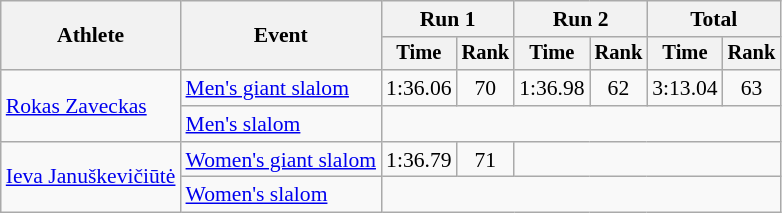<table class="wikitable" style="font-size:90%">
<tr>
<th rowspan=2>Athlete</th>
<th rowspan=2>Event</th>
<th colspan=2>Run 1</th>
<th colspan=2>Run 2</th>
<th colspan=2>Total</th>
</tr>
<tr style="font-size:95%">
<th>Time</th>
<th>Rank</th>
<th>Time</th>
<th>Rank</th>
<th>Time</th>
<th>Rank</th>
</tr>
<tr align=center>
<td align=left rowspan=2><a href='#'>Rokas Zaveckas</a></td>
<td align=left><a href='#'>Men's giant slalom</a></td>
<td>1:36.06</td>
<td>70</td>
<td>1:36.98</td>
<td>62</td>
<td>3:13.04</td>
<td>63</td>
</tr>
<tr align=center>
<td align=left><a href='#'>Men's slalom</a></td>
<td colspan=6></td>
</tr>
<tr align=center>
<td align=left rowspan=2><a href='#'>Ieva Januškevičiūtė</a></td>
<td align=left><a href='#'>Women's giant slalom</a></td>
<td>1:36.79</td>
<td>71</td>
<td colspan=4></td>
</tr>
<tr align=center>
<td align=left><a href='#'>Women's slalom</a></td>
<td colspan=6></td>
</tr>
</table>
